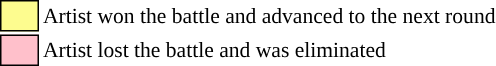<table class="toccolours" style="font-size: 90%; white-space: nowrap;”">
<tr>
<td style="background:#fdfc8f; border:1px solid black;">      </td>
<td>Artist won the battle and advanced to the next round</td>
</tr>
<tr>
<td style="background:pink; border:1px solid black;">      </td>
<td>Artist lost the battle and was eliminated</td>
</tr>
<tr>
</tr>
</table>
